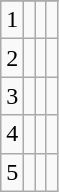<table class="wikitable sortable" style="text-align:center">
<tr>
</tr>
<tr>
<td>1</td>
<td></td>
<td></td>
<td></td>
</tr>
<tr>
<td>2</td>
<td></td>
<td></td>
<td></td>
</tr>
<tr>
<td>3</td>
<td></td>
<td></td>
<td></td>
</tr>
<tr>
<td>4</td>
<td></td>
<td></td>
<td></td>
</tr>
<tr>
<td>5</td>
<td></td>
<td></td>
<td></td>
</tr>
</table>
